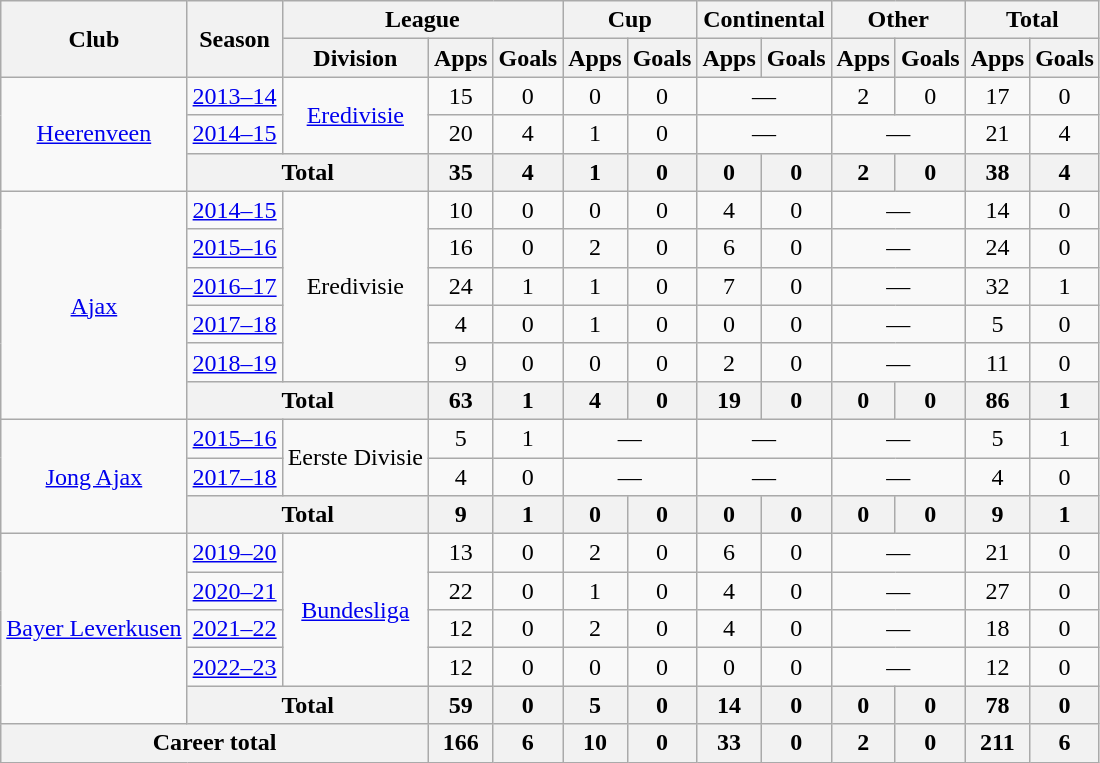<table class="wikitable" style="text-align:center">
<tr>
<th rowspan=2>Club</th>
<th rowspan=2>Season</th>
<th colspan=3>League</th>
<th colspan=2>Cup</th>
<th colspan=2>Continental</th>
<th colspan=2>Other</th>
<th colspan=2>Total</th>
</tr>
<tr>
<th>Division</th>
<th>Apps</th>
<th>Goals</th>
<th>Apps</th>
<th>Goals</th>
<th>Apps</th>
<th>Goals</th>
<th>Apps</th>
<th>Goals</th>
<th>Apps</th>
<th>Goals</th>
</tr>
<tr>
<td rowspan=3><a href='#'>Heerenveen</a></td>
<td><a href='#'>2013–14</a></td>
<td rowspan=2><a href='#'>Eredivisie</a></td>
<td>15</td>
<td>0</td>
<td>0</td>
<td>0</td>
<td colspan=2>—</td>
<td>2</td>
<td>0</td>
<td>17</td>
<td>0</td>
</tr>
<tr>
<td><a href='#'>2014–15</a></td>
<td>20</td>
<td>4</td>
<td>1</td>
<td>0</td>
<td colspan=2>—</td>
<td colspan=2>—</td>
<td>21</td>
<td>4</td>
</tr>
<tr>
<th colspan=2>Total</th>
<th>35</th>
<th>4</th>
<th>1</th>
<th>0</th>
<th>0</th>
<th>0</th>
<th>2</th>
<th>0</th>
<th>38</th>
<th>4</th>
</tr>
<tr>
<td rowspan=6><a href='#'>Ajax</a></td>
<td><a href='#'>2014–15</a></td>
<td rowspan=5>Eredivisie</td>
<td>10</td>
<td>0</td>
<td>0</td>
<td>0</td>
<td>4</td>
<td>0</td>
<td colspan=2>—</td>
<td>14</td>
<td>0</td>
</tr>
<tr>
<td><a href='#'>2015–16</a></td>
<td>16</td>
<td>0</td>
<td>2</td>
<td>0</td>
<td>6</td>
<td>0</td>
<td colspan=2>—</td>
<td>24</td>
<td>0</td>
</tr>
<tr>
<td><a href='#'>2016–17</a></td>
<td>24</td>
<td>1</td>
<td>1</td>
<td>0</td>
<td>7</td>
<td>0</td>
<td colspan=2>—</td>
<td>32</td>
<td>1</td>
</tr>
<tr>
<td><a href='#'>2017–18</a></td>
<td>4</td>
<td>0</td>
<td>1</td>
<td>0</td>
<td>0</td>
<td>0</td>
<td colspan=2>—</td>
<td>5</td>
<td>0</td>
</tr>
<tr>
<td><a href='#'>2018–19</a></td>
<td>9</td>
<td>0</td>
<td>0</td>
<td>0</td>
<td>2</td>
<td>0</td>
<td colspan=2>—</td>
<td>11</td>
<td>0</td>
</tr>
<tr>
<th colspan=2>Total</th>
<th>63</th>
<th>1</th>
<th>4</th>
<th>0</th>
<th>19</th>
<th>0</th>
<th>0</th>
<th>0</th>
<th>86</th>
<th>1</th>
</tr>
<tr>
<td rowspan=3><a href='#'>Jong Ajax</a></td>
<td><a href='#'>2015–16</a></td>
<td rowspan=2>Eerste Divisie</td>
<td>5</td>
<td>1</td>
<td colspan=2>—</td>
<td colspan=2>—</td>
<td colspan=2>—</td>
<td>5</td>
<td>1</td>
</tr>
<tr>
<td><a href='#'>2017–18</a></td>
<td>4</td>
<td>0</td>
<td colspan=2>—</td>
<td colspan=2>—</td>
<td colspan=2>—</td>
<td>4</td>
<td>0</td>
</tr>
<tr>
<th colspan=2>Total</th>
<th>9</th>
<th>1</th>
<th>0</th>
<th>0</th>
<th>0</th>
<th>0</th>
<th>0</th>
<th>0</th>
<th>9</th>
<th>1</th>
</tr>
<tr>
<td rowspan=5><a href='#'>Bayer Leverkusen</a></td>
<td><a href='#'>2019–20</a></td>
<td rowspan=4><a href='#'>Bundesliga</a></td>
<td>13</td>
<td>0</td>
<td>2</td>
<td>0</td>
<td>6</td>
<td>0</td>
<td colspan=2>—</td>
<td>21</td>
<td>0</td>
</tr>
<tr>
<td><a href='#'>2020–21</a></td>
<td>22</td>
<td>0</td>
<td>1</td>
<td>0</td>
<td>4</td>
<td>0</td>
<td colspan=2>—</td>
<td>27</td>
<td>0</td>
</tr>
<tr>
<td><a href='#'>2021–22</a></td>
<td>12</td>
<td>0</td>
<td>2</td>
<td>0</td>
<td>4</td>
<td>0</td>
<td colspan=2>—</td>
<td>18</td>
<td>0</td>
</tr>
<tr>
<td><a href='#'>2022–23</a></td>
<td>12</td>
<td>0</td>
<td>0</td>
<td>0</td>
<td>0</td>
<td>0</td>
<td colspan=2>—</td>
<td>12</td>
<td>0</td>
</tr>
<tr>
<th colspan=2>Total</th>
<th>59</th>
<th>0</th>
<th>5</th>
<th>0</th>
<th>14</th>
<th>0</th>
<th>0</th>
<th>0</th>
<th>78</th>
<th>0</th>
</tr>
<tr>
<th colspan=3>Career total</th>
<th>166</th>
<th>6</th>
<th>10</th>
<th>0</th>
<th>33</th>
<th>0</th>
<th>2</th>
<th>0</th>
<th>211</th>
<th>6</th>
</tr>
</table>
